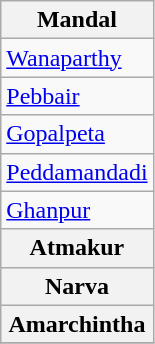<table class="wikitable sortable static-row-numbers static-row-header-hash">
<tr>
<th>Mandal</th>
</tr>
<tr>
<td><a href='#'>Wanaparthy</a></td>
</tr>
<tr>
<td><a href='#'>Pebbair</a></td>
</tr>
<tr>
<td><a href='#'>Gopalpeta</a></td>
</tr>
<tr>
<td><a href='#'>Peddamandadi</a></td>
</tr>
<tr>
<td><a href='#'>Ghanpur</a></td>
</tr>
<tr>
<th>Atmakur</th>
</tr>
<tr>
<th>Narva</th>
</tr>
<tr>
<th>Amarchintha</th>
</tr>
<tr>
</tr>
</table>
